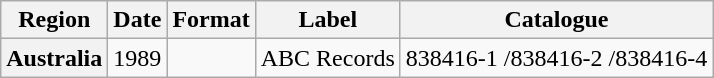<table class="wikitable plainrowheaders">
<tr>
<th scope="col">Region</th>
<th scope="col">Date</th>
<th scope="col">Format</th>
<th scope="col">Label</th>
<th scope="col">Catalogue</th>
</tr>
<tr>
<th>Australia</th>
<td>1989</td>
<td></td>
<td>ABC Records</td>
<td>838416-1 /838416-2 /838416-4</td>
</tr>
</table>
